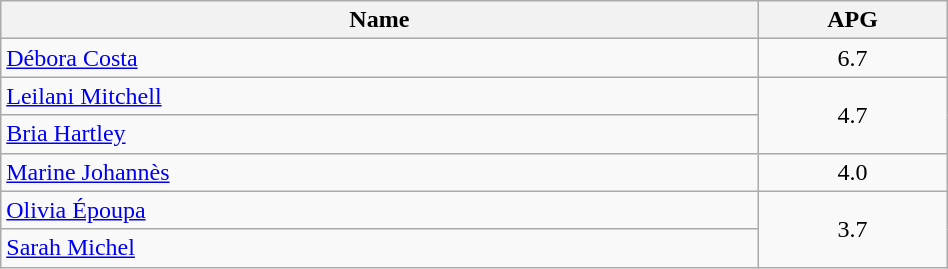<table class=wikitable width="50%">
<tr>
<th width="80%">Name</th>
<th width="20%">APG</th>
</tr>
<tr>
<td> <a href='#'>Débora Costa</a></td>
<td align=center>6.7</td>
</tr>
<tr>
<td> <a href='#'>Leilani Mitchell</a></td>
<td align=center rowspan=2>4.7</td>
</tr>
<tr>
<td> <a href='#'>Bria Hartley</a></td>
</tr>
<tr>
<td> <a href='#'>Marine Johannès</a></td>
<td align=center>4.0</td>
</tr>
<tr>
<td> <a href='#'>Olivia Époupa</a></td>
<td align=center rowspan=2>3.7</td>
</tr>
<tr>
<td> <a href='#'>Sarah Michel</a></td>
</tr>
</table>
